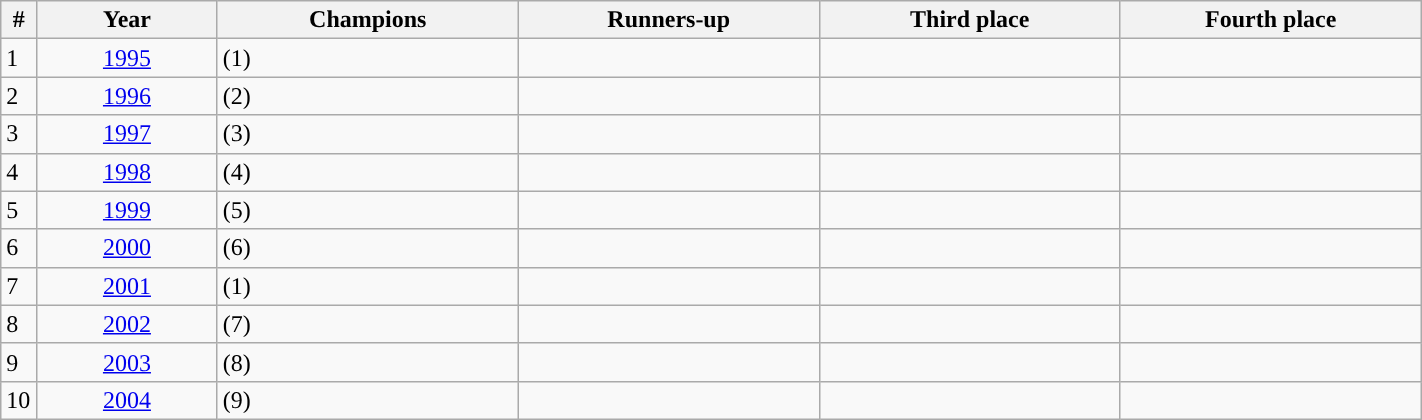<table class="sortable wikitable" width=75%>
<tr>
<th style="width:1%;">#</th>
<th style="width:12%;">Year</th>
<th style="width:20%;">Champions</th>
<th style="width:20%;">Runners-up</th>
<th style="width:20%;">Third place</th>
<th style="width:20%;">Fourth place</th>
</tr>
<tr>
<td>1</td>
<td align=center> <a href='#'>1995</a></td>
<td align=left><strong></strong> (1)</td>
<td align=left></td>
<td align=left></td>
<td align=left></td>
</tr>
<tr>
<td>2</td>
<td align=center> <a href='#'>1996</a></td>
<td align=left><strong></strong> (2)</td>
<td align=left></td>
<td align=left></td>
<td align=left></td>
</tr>
<tr>
<td>3</td>
<td align=center> <a href='#'>1997</a></td>
<td align=left><strong></strong> (3)</td>
<td align=left></td>
<td align=left></td>
<td align=left></td>
</tr>
<tr>
<td>4</td>
<td align=center> <a href='#'>1998</a></td>
<td align=left><strong></strong> (4)</td>
<td align=left></td>
<td align=left></td>
<td align=left></td>
</tr>
<tr>
<td>5</td>
<td align=center> <a href='#'>1999</a></td>
<td align=left><strong></strong> (5)</td>
<td align=left></td>
<td align=left></td>
<td align=left></td>
</tr>
<tr>
<td>6</td>
<td align=center> <a href='#'>2000</a></td>
<td align=left><strong></strong> (6)</td>
<td align=left></td>
<td align=left></td>
<td align=left></td>
</tr>
<tr>
<td>7</td>
<td align=center> <a href='#'>2001</a></td>
<td align=left><strong></strong> (1)</td>
<td align=left></td>
<td align=left></td>
<td align=left></td>
</tr>
<tr>
<td>8</td>
<td align=center> <a href='#'>2002</a></td>
<td align=left><strong></strong> (7)</td>
<td align=left></td>
<td align=left></td>
<td align=left></td>
</tr>
<tr>
<td>9</td>
<td align=center> <a href='#'>2003</a></td>
<td align=left><strong></strong> (8)</td>
<td align=left></td>
<td align=left></td>
<td align=left></td>
</tr>
<tr>
<td>10</td>
<td align=center> <a href='#'>2004</a></td>
<td align=left><strong></strong> (9)</td>
<td align=left></td>
<td align=left></td>
<td align=left></td>
</tr>
</table>
